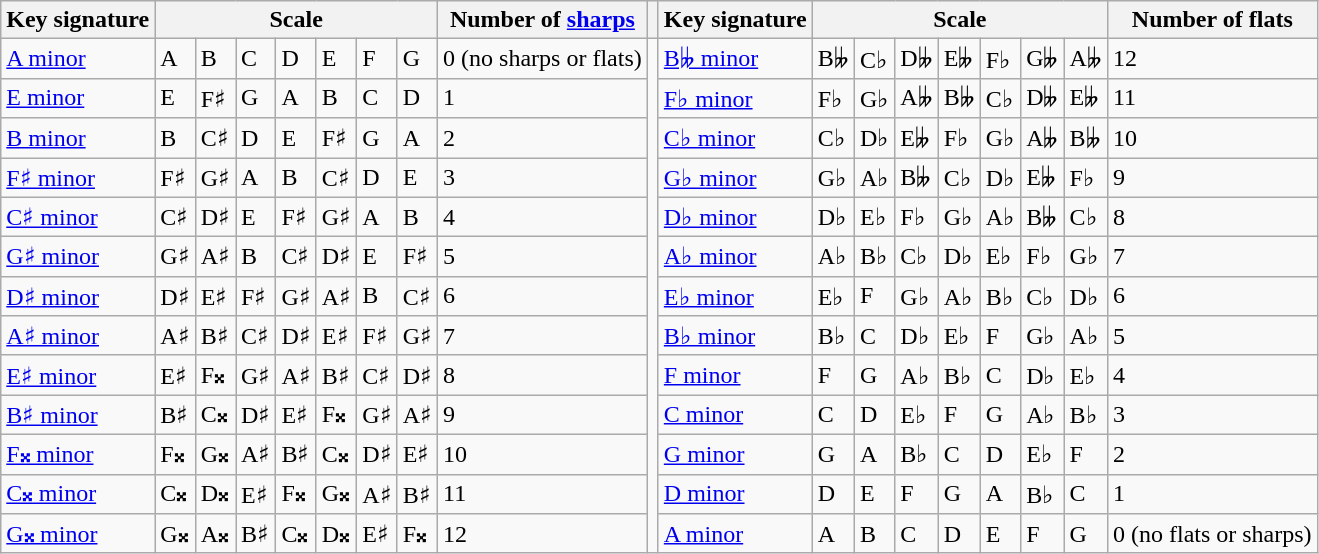<table class="wikitable">
<tr>
<th>Key signature</th>
<th colspan="7">Scale</th>
<th>Number of <a href='#'>sharps</a></th>
<th></th>
<th>Key signature</th>
<th colspan="7">Scale</th>
<th>Number of flats</th>
</tr>
<tr>
<td><a href='#'>A minor</a></td>
<td>A</td>
<td>B</td>
<td>C</td>
<td>D</td>
<td>E</td>
<td>F</td>
<td>G</td>
<td>0 (no sharps or flats)</td>
<td rowspan="13"></td>
<td><a href='#'>B𝄫 minor</a></td>
<td>B𝄫</td>
<td>C♭</td>
<td>D𝄫</td>
<td>E𝄫</td>
<td>F♭</td>
<td>G𝄫</td>
<td>A𝄫</td>
<td>12</td>
</tr>
<tr>
<td><a href='#'>E minor</a></td>
<td>E</td>
<td>F♯</td>
<td>G</td>
<td>A</td>
<td>B</td>
<td>C</td>
<td>D</td>
<td>1</td>
<td><a href='#'>F♭ minor</a></td>
<td>F♭</td>
<td>G♭</td>
<td>A𝄫</td>
<td>B𝄫</td>
<td>C♭</td>
<td>D𝄫</td>
<td>E𝄫</td>
<td>11</td>
</tr>
<tr>
<td><a href='#'>B minor</a></td>
<td>B</td>
<td>C♯</td>
<td>D</td>
<td>E</td>
<td>F♯</td>
<td>G</td>
<td>A</td>
<td>2</td>
<td><a href='#'>C♭ minor</a></td>
<td>C♭</td>
<td>D♭</td>
<td>E𝄫</td>
<td>F♭</td>
<td>G♭</td>
<td>A𝄫</td>
<td>B𝄫</td>
<td>10</td>
</tr>
<tr>
<td><a href='#'>F♯ minor</a></td>
<td>F♯</td>
<td>G♯</td>
<td>A</td>
<td>B</td>
<td>C♯</td>
<td>D</td>
<td>E</td>
<td>3</td>
<td><a href='#'>G♭ minor</a></td>
<td>G♭</td>
<td>A♭</td>
<td>B𝄫</td>
<td>C♭</td>
<td>D♭</td>
<td>E𝄫</td>
<td>F♭</td>
<td>9</td>
</tr>
<tr>
<td><a href='#'>C♯ minor</a></td>
<td>C♯</td>
<td>D♯</td>
<td>E</td>
<td>F♯</td>
<td>G♯</td>
<td>A</td>
<td>B</td>
<td>4</td>
<td><a href='#'>D♭ minor</a></td>
<td>D♭</td>
<td>E♭</td>
<td>F♭</td>
<td>G♭</td>
<td>A♭</td>
<td>B𝄫</td>
<td>C♭</td>
<td>8</td>
</tr>
<tr>
<td><a href='#'>G♯ minor</a></td>
<td>G♯</td>
<td>A♯</td>
<td>B</td>
<td>C♯</td>
<td>D♯</td>
<td>E</td>
<td>F♯</td>
<td>5</td>
<td><a href='#'>A♭ minor</a></td>
<td>A♭</td>
<td>B♭</td>
<td>C♭</td>
<td>D♭</td>
<td>E♭</td>
<td>F♭</td>
<td>G♭</td>
<td>7</td>
</tr>
<tr>
<td><a href='#'>D♯ minor</a></td>
<td>D♯</td>
<td>E♯</td>
<td>F♯</td>
<td>G♯</td>
<td>A♯</td>
<td>B</td>
<td>C♯</td>
<td>6</td>
<td><a href='#'>E♭ minor</a></td>
<td>E♭</td>
<td>F</td>
<td>G♭</td>
<td>A♭</td>
<td>B♭</td>
<td>C♭</td>
<td>D♭</td>
<td>6</td>
</tr>
<tr>
<td><a href='#'>A♯ minor</a></td>
<td>A♯</td>
<td>B♯</td>
<td>C♯</td>
<td>D♯</td>
<td>E♯</td>
<td>F♯</td>
<td>G♯</td>
<td>7</td>
<td><a href='#'>B♭ minor</a></td>
<td>B♭</td>
<td>C</td>
<td>D♭</td>
<td>E♭</td>
<td>F</td>
<td>G♭</td>
<td>A♭</td>
<td>5</td>
</tr>
<tr>
<td><a href='#'>E♯ minor</a></td>
<td>E♯</td>
<td>F𝄪</td>
<td>G♯</td>
<td>A♯</td>
<td>B♯</td>
<td>C♯</td>
<td>D♯</td>
<td>8</td>
<td><a href='#'>F minor</a></td>
<td>F</td>
<td>G</td>
<td>A♭</td>
<td>B♭</td>
<td>C</td>
<td>D♭</td>
<td>E♭</td>
<td>4</td>
</tr>
<tr>
<td><a href='#'>B♯ minor</a></td>
<td>B♯</td>
<td>C𝄪</td>
<td>D♯</td>
<td>E♯</td>
<td>F𝄪</td>
<td>G♯</td>
<td>A♯</td>
<td>9</td>
<td><a href='#'>C minor</a></td>
<td>C</td>
<td>D</td>
<td>E♭</td>
<td>F</td>
<td>G</td>
<td>A♭</td>
<td>B♭</td>
<td>3</td>
</tr>
<tr>
<td><a href='#'>F𝄪 minor</a></td>
<td>F𝄪</td>
<td>G𝄪</td>
<td>A♯</td>
<td>B♯</td>
<td>C𝄪</td>
<td>D♯</td>
<td>E♯</td>
<td>10</td>
<td><a href='#'>G minor</a></td>
<td>G</td>
<td>A</td>
<td>B♭</td>
<td>C</td>
<td>D</td>
<td>E♭</td>
<td>F</td>
<td>2</td>
</tr>
<tr>
<td><a href='#'>C𝄪 minor</a></td>
<td>C𝄪</td>
<td>D𝄪</td>
<td>E♯</td>
<td>F𝄪</td>
<td>G𝄪</td>
<td>A♯</td>
<td>B♯</td>
<td>11</td>
<td><a href='#'>D minor</a></td>
<td>D</td>
<td>E</td>
<td>F</td>
<td>G</td>
<td>A</td>
<td>B♭</td>
<td>C</td>
<td>1</td>
</tr>
<tr>
<td><a href='#'>G𝄪 minor</a></td>
<td>G𝄪</td>
<td>A𝄪</td>
<td>B♯</td>
<td>C𝄪</td>
<td>D𝄪</td>
<td>E♯</td>
<td>F𝄪</td>
<td>12</td>
<td><a href='#'>A minor</a></td>
<td>A</td>
<td>B</td>
<td>C</td>
<td>D</td>
<td>E</td>
<td>F</td>
<td>G</td>
<td>0  (no flats or sharps)</td>
</tr>
</table>
